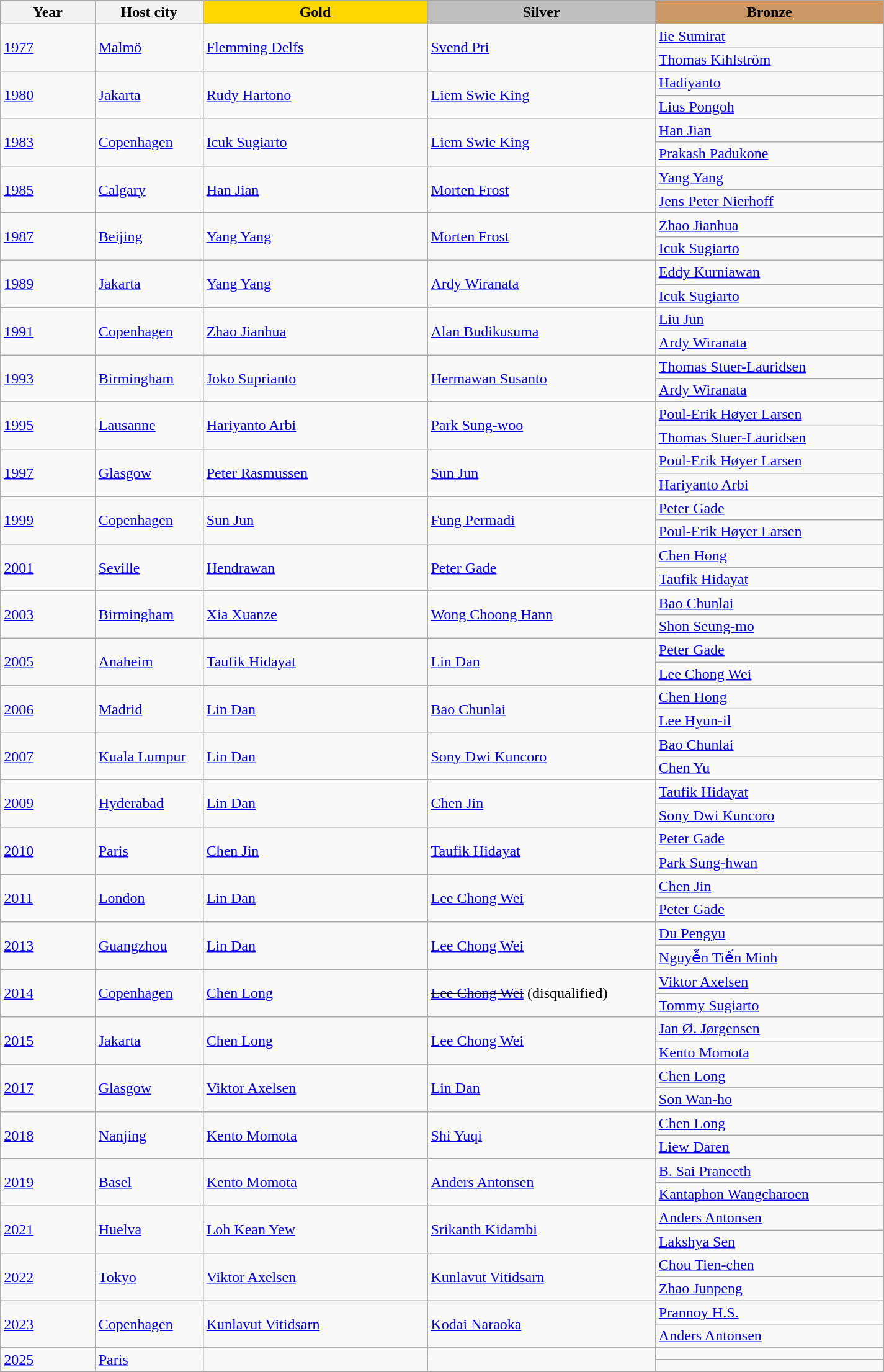<table class="wikitable" style="text-align: left; width: 950px;">
<tr>
<th width="120">Year</th>
<th width="120">Host city</th>
<th width="300" style="background-color: gold">Gold</th>
<th width="300" style="background-color: silver">Silver</th>
<th width="300" style="background-color: #cc9966">Bronze</th>
</tr>
<tr>
<td rowspan=2><a href='#'>1977</a></td>
<td rowspan=2><a href='#'>Malmö</a></td>
<td rowspan=2> <a href='#'>Flemming Delfs</a></td>
<td rowspan=2> <a href='#'>Svend Pri</a></td>
<td> <a href='#'>Iie Sumirat</a></td>
</tr>
<tr>
<td> <a href='#'>Thomas Kihlström</a></td>
</tr>
<tr>
<td rowspan=2><a href='#'>1980</a></td>
<td rowspan=2><a href='#'>Jakarta</a></td>
<td rowspan=2> <a href='#'>Rudy Hartono</a></td>
<td rowspan=2> <a href='#'>Liem Swie King</a></td>
<td> <a href='#'>Hadiyanto</a></td>
</tr>
<tr>
<td> <a href='#'>Lius Pongoh</a></td>
</tr>
<tr>
<td rowspan=2><a href='#'>1983</a></td>
<td rowspan=2><a href='#'>Copenhagen</a></td>
<td rowspan=2> <a href='#'>Icuk Sugiarto</a></td>
<td rowspan=2> <a href='#'>Liem Swie King</a></td>
<td> <a href='#'>Han Jian</a></td>
</tr>
<tr>
<td> <a href='#'>Prakash Padukone</a></td>
</tr>
<tr>
<td rowspan=2><a href='#'>1985</a></td>
<td rowspan=2><a href='#'>Calgary</a></td>
<td rowspan=2> <a href='#'>Han Jian</a></td>
<td rowspan=2> <a href='#'>Morten Frost</a></td>
<td> <a href='#'>Yang Yang</a></td>
</tr>
<tr>
<td> <a href='#'>Jens Peter Nierhoff</a></td>
</tr>
<tr>
<td rowspan=2><a href='#'>1987</a></td>
<td rowspan=2><a href='#'>Beijing</a></td>
<td rowspan=2> <a href='#'>Yang Yang</a></td>
<td rowspan=2> <a href='#'>Morten Frost</a></td>
<td> <a href='#'>Zhao Jianhua</a></td>
</tr>
<tr>
<td> <a href='#'>Icuk Sugiarto</a></td>
</tr>
<tr>
<td rowspan=2><a href='#'>1989</a></td>
<td rowspan=2><a href='#'>Jakarta</a></td>
<td rowspan=2> <a href='#'>Yang Yang</a></td>
<td rowspan=2> <a href='#'>Ardy Wiranata</a></td>
<td> <a href='#'>Eddy Kurniawan</a></td>
</tr>
<tr>
<td> <a href='#'>Icuk Sugiarto</a></td>
</tr>
<tr>
<td rowspan=2><a href='#'>1991</a></td>
<td rowspan=2><a href='#'>Copenhagen</a></td>
<td rowspan=2> <a href='#'>Zhao Jianhua</a></td>
<td rowspan=2> <a href='#'>Alan Budikusuma</a></td>
<td> <a href='#'>Liu Jun</a></td>
</tr>
<tr>
<td> <a href='#'>Ardy Wiranata</a></td>
</tr>
<tr>
<td rowspan=2><a href='#'>1993</a></td>
<td rowspan=2><a href='#'>Birmingham</a></td>
<td rowspan=2> <a href='#'>Joko Suprianto</a></td>
<td rowspan=2> <a href='#'>Hermawan Susanto</a></td>
<td> <a href='#'>Thomas Stuer-Lauridsen</a></td>
</tr>
<tr>
<td> <a href='#'>Ardy Wiranata</a></td>
</tr>
<tr>
<td rowspan=2><a href='#'>1995</a></td>
<td rowspan=2><a href='#'>Lausanne</a></td>
<td rowspan=2> <a href='#'>Hariyanto Arbi</a></td>
<td rowspan=2> <a href='#'>Park Sung-woo</a></td>
<td> <a href='#'>Poul-Erik Høyer Larsen</a></td>
</tr>
<tr>
<td> <a href='#'>Thomas Stuer-Lauridsen</a></td>
</tr>
<tr>
<td rowspan=2><a href='#'>1997</a></td>
<td rowspan=2><a href='#'>Glasgow</a></td>
<td rowspan=2> <a href='#'>Peter Rasmussen</a></td>
<td rowspan=2> <a href='#'>Sun Jun</a></td>
<td> <a href='#'>Poul-Erik Høyer Larsen</a></td>
</tr>
<tr>
<td> <a href='#'>Hariyanto Arbi</a></td>
</tr>
<tr>
<td rowspan=2><a href='#'>1999</a></td>
<td rowspan=2><a href='#'>Copenhagen</a></td>
<td rowspan=2> <a href='#'>Sun Jun</a></td>
<td rowspan=2> <a href='#'>Fung Permadi</a></td>
<td> <a href='#'>Peter Gade</a></td>
</tr>
<tr>
<td> <a href='#'>Poul-Erik Høyer Larsen</a></td>
</tr>
<tr>
<td rowspan=2><a href='#'>2001</a></td>
<td rowspan=2><a href='#'>Seville</a></td>
<td rowspan=2> <a href='#'>Hendrawan</a></td>
<td rowspan=2> <a href='#'>Peter Gade</a></td>
<td> <a href='#'>Chen Hong</a></td>
</tr>
<tr>
<td> <a href='#'>Taufik Hidayat</a></td>
</tr>
<tr>
<td rowspan=2><a href='#'>2003</a></td>
<td rowspan=2><a href='#'>Birmingham</a></td>
<td rowspan=2> <a href='#'>Xia Xuanze</a></td>
<td rowspan=2> <a href='#'>Wong Choong Hann</a></td>
<td> <a href='#'>Bao Chunlai</a></td>
</tr>
<tr>
<td> <a href='#'>Shon Seung-mo</a></td>
</tr>
<tr>
<td rowspan=2><a href='#'>2005</a></td>
<td rowspan=2><a href='#'>Anaheim</a></td>
<td rowspan=2> <a href='#'>Taufik Hidayat</a></td>
<td rowspan=2> <a href='#'>Lin Dan</a></td>
<td> <a href='#'>Peter Gade</a></td>
</tr>
<tr>
<td> <a href='#'>Lee Chong Wei</a></td>
</tr>
<tr>
<td rowspan=2><a href='#'>2006</a></td>
<td rowspan=2><a href='#'>Madrid</a></td>
<td rowspan=2> <a href='#'>Lin Dan</a></td>
<td rowspan=2> <a href='#'>Bao Chunlai</a></td>
<td> <a href='#'>Chen Hong</a></td>
</tr>
<tr>
<td> <a href='#'>Lee Hyun-il</a></td>
</tr>
<tr>
<td rowspan=2><a href='#'>2007</a></td>
<td rowspan=2><a href='#'>Kuala Lumpur</a></td>
<td rowspan=2> <a href='#'>Lin Dan</a></td>
<td rowspan=2> <a href='#'>Sony Dwi Kuncoro</a></td>
<td> <a href='#'>Bao Chunlai</a></td>
</tr>
<tr>
<td> <a href='#'>Chen Yu</a></td>
</tr>
<tr>
<td rowspan=2><a href='#'>2009</a></td>
<td rowspan=2><a href='#'>Hyderabad</a></td>
<td rowspan=2> <a href='#'>Lin Dan</a></td>
<td rowspan=2> <a href='#'>Chen Jin</a></td>
<td> <a href='#'>Taufik Hidayat</a></td>
</tr>
<tr>
<td> <a href='#'>Sony Dwi Kuncoro</a></td>
</tr>
<tr>
<td rowspan=2><a href='#'>2010</a></td>
<td rowspan=2><a href='#'>Paris</a></td>
<td rowspan=2> <a href='#'>Chen Jin</a></td>
<td rowspan=2> <a href='#'>Taufik Hidayat</a></td>
<td> <a href='#'>Peter Gade</a></td>
</tr>
<tr>
<td> <a href='#'>Park Sung-hwan</a></td>
</tr>
<tr>
<td rowspan=2><a href='#'>2011</a></td>
<td rowspan=2><a href='#'>London</a></td>
<td rowspan=2> <a href='#'>Lin Dan</a></td>
<td rowspan=2> <a href='#'>Lee Chong Wei</a></td>
<td> <a href='#'>Chen Jin</a></td>
</tr>
<tr>
<td> <a href='#'>Peter Gade</a></td>
</tr>
<tr>
<td rowspan=2><a href='#'>2013</a></td>
<td rowspan=2><a href='#'>Guangzhou</a></td>
<td rowspan=2> <a href='#'>Lin Dan</a></td>
<td rowspan=2> <a href='#'>Lee Chong Wei</a></td>
<td> <a href='#'>Du Pengyu</a></td>
</tr>
<tr>
<td> <a href='#'>Nguyễn Tiến Minh</a></td>
</tr>
<tr>
<td rowspan=2><a href='#'>2014</a></td>
<td rowspan=2><a href='#'>Copenhagen</a></td>
<td rowspan=2> <a href='#'>Chen Long</a></td>
<td rowspan=2><s> <a href='#'>Lee Chong Wei</a></s> (disqualified)</td>
<td> <a href='#'>Viktor Axelsen</a></td>
</tr>
<tr>
<td> <a href='#'>Tommy Sugiarto</a></td>
</tr>
<tr>
<td rowspan=2><a href='#'>2015</a></td>
<td rowspan=2><a href='#'>Jakarta</a></td>
<td rowspan=2> <a href='#'>Chen Long</a></td>
<td rowspan=2> <a href='#'>Lee Chong Wei</a></td>
<td> <a href='#'>Jan Ø. Jørgensen</a></td>
</tr>
<tr>
<td> <a href='#'>Kento Momota</a></td>
</tr>
<tr>
<td rowspan=2><a href='#'>2017</a></td>
<td rowspan=2><a href='#'>Glasgow</a></td>
<td rowspan=2> <a href='#'>Viktor Axelsen</a></td>
<td rowspan=2> <a href='#'>Lin Dan</a></td>
<td> <a href='#'>Chen Long</a></td>
</tr>
<tr>
<td> <a href='#'>Son Wan-ho</a></td>
</tr>
<tr>
<td rowspan=2><a href='#'>2018</a></td>
<td rowspan=2><a href='#'>Nanjing</a></td>
<td rowspan=2> <a href='#'>Kento Momota</a></td>
<td rowspan=2> <a href='#'>Shi Yuqi</a></td>
<td> <a href='#'>Chen Long</a></td>
</tr>
<tr>
<td> <a href='#'>Liew Daren</a></td>
</tr>
<tr>
<td rowspan=2><a href='#'>2019</a></td>
<td rowspan=2><a href='#'>Basel</a></td>
<td rowspan=2> <a href='#'>Kento Momota</a></td>
<td rowspan=2> <a href='#'>Anders Antonsen</a></td>
<td> <a href='#'>B. Sai Praneeth</a></td>
</tr>
<tr>
<td> <a href='#'>Kantaphon Wangcharoen</a></td>
</tr>
<tr>
<td rowspan=2><a href='#'>2021</a></td>
<td rowspan=2><a href='#'>Huelva</a></td>
<td rowspan=2> <a href='#'>Loh Kean Yew</a></td>
<td rowspan=2> <a href='#'>Srikanth Kidambi</a></td>
<td> <a href='#'>Anders Antonsen</a></td>
</tr>
<tr>
<td> <a href='#'>Lakshya Sen</a></td>
</tr>
<tr>
<td rowspan=2><a href='#'>2022</a></td>
<td rowspan=2><a href='#'>Tokyo</a></td>
<td rowspan=2> <a href='#'>Viktor Axelsen</a></td>
<td rowspan=2> <a href='#'>Kunlavut Vitidsarn</a></td>
<td> <a href='#'>Chou Tien-chen</a></td>
</tr>
<tr>
<td> <a href='#'>Zhao Junpeng</a></td>
</tr>
<tr>
<td rowspan=2><a href='#'>2023</a></td>
<td rowspan=2><a href='#'>Copenhagen</a></td>
<td rowspan=2> <a href='#'>Kunlavut Vitidsarn</a></td>
<td rowspan=2> <a href='#'>Kodai Naraoka</a></td>
<td> <a href='#'>Prannoy H.S.</a></td>
</tr>
<tr>
<td> <a href='#'>Anders Antonsen</a></td>
</tr>
<tr>
<td rowspan=2><a href='#'>2025</a></td>
<td rowspan=2><a href='#'>Paris</a></td>
<td rowspan=2></td>
<td rowspan=2></td>
<td></td>
</tr>
<tr>
<td></td>
</tr>
<tr>
</tr>
</table>
